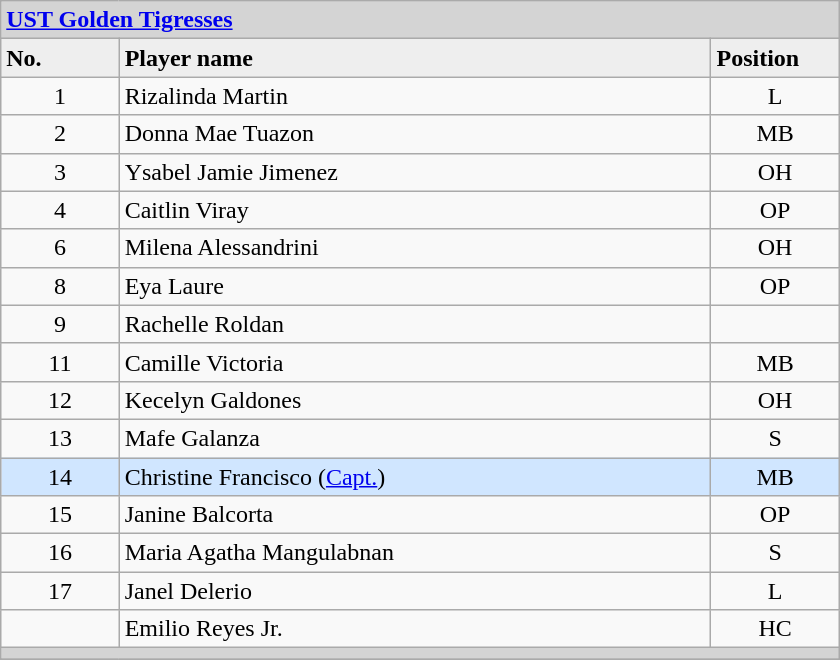<table class="wikitable collapsible collapsed" style="font-size:100%;width:35em;">
<tr>
<th style="background:#D4D4D4; text-align:left;" colspan=3> <a href='#'>UST Golden Tigresses</a></th>
</tr>
<tr style="background:#EEEEEE; font-weight:bold;">
<td width=10%>No.</td>
<td width=50%>Player name</td>
<td width=10%>Position</td>
</tr>
<tr>
<td align=center>1</td>
<td>Rizalinda Martin</td>
<td align=center>L</td>
</tr>
<tr>
<td align=center>2</td>
<td>Donna Mae Tuazon</td>
<td align=center>MB</td>
</tr>
<tr>
<td align=center>3</td>
<td>Ysabel Jamie Jimenez</td>
<td align=center>OH</td>
</tr>
<tr>
<td align=center>4</td>
<td>Caitlin Viray</td>
<td align=center>OP</td>
</tr>
<tr>
<td align=center>6</td>
<td>Milena Alessandrini</td>
<td align=center>OH</td>
</tr>
<tr>
<td align=center>8</td>
<td>Eya Laure</td>
<td align=center>OP</td>
</tr>
<tr>
<td align=center>9</td>
<td>Rachelle Roldan</td>
<td align=center></td>
</tr>
<tr>
<td align=center>11</td>
<td>Camille Victoria</td>
<td align=center>MB</td>
</tr>
<tr>
<td align=center>12</td>
<td>Kecelyn Galdones</td>
<td align=center>OH</td>
</tr>
<tr>
<td align=center>13</td>
<td>Mafe Galanza</td>
<td align=center>S</td>
</tr>
<tr style="background:#D0E6FF;">
<td align=center>14</td>
<td>Christine Francisco (<a href='#'>Capt.</a>)</td>
<td align=center>MB</td>
</tr>
<tr>
<td align=center>15</td>
<td>Janine Balcorta</td>
<td align=center>OP</td>
</tr>
<tr>
<td align=center>16</td>
<td>Maria Agatha Mangulabnan</td>
<td align=center>S</td>
</tr>
<tr>
<td align=center>17</td>
<td>Janel Delerio</td>
<td align=center>L</td>
</tr>
<tr>
<td align=center></td>
<td>Emilio Reyes Jr.</td>
<td align=center>HC</td>
</tr>
<tr>
<th style="background:#D4D4D4;" colspan=3></th>
</tr>
<tr>
</tr>
</table>
